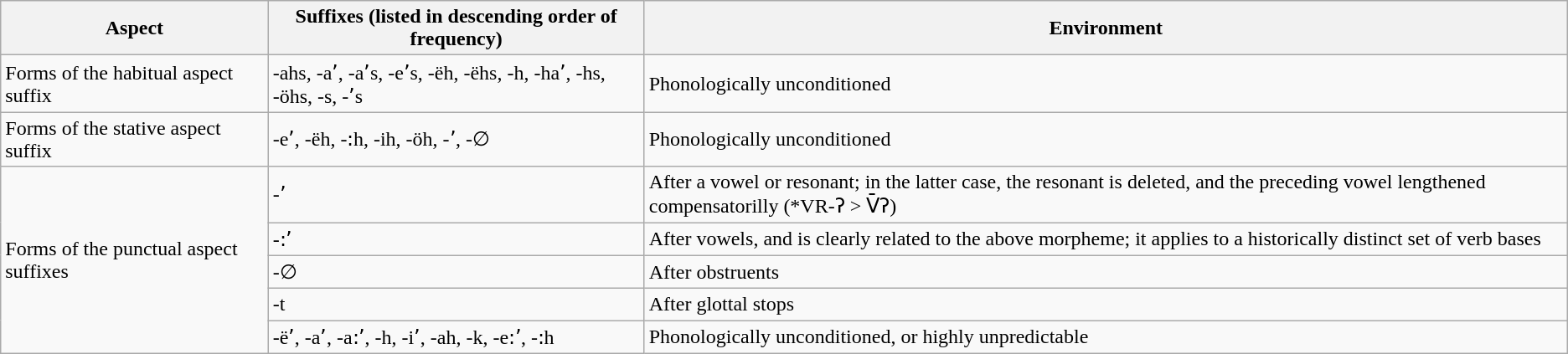<table class="wikitable">
<tr>
<th>Aspect</th>
<th>Suffixes (listed in descending order of frequency)</th>
<th>Environment</th>
</tr>
<tr>
<td>Forms of the habitual aspect suffix</td>
<td>-ahs, -aʼ, -aʼs, -eʼs, -ëh, -ëhs, -h, -haʼ, -hs, -öhs, -s, -ʼs</td>
<td>Phonologically unconditioned</td>
</tr>
<tr>
<td>Forms of the stative aspect suffix</td>
<td>-eʼ, -ëh, -꞉h, -ih, -öh, -ʼ, -∅</td>
<td>Phonologically unconditioned</td>
</tr>
<tr>
<td rowspan="5">Forms of the punctual aspect suffixes</td>
<td>-ʼ</td>
<td>After a vowel or resonant; in the latter case, the resonant is deleted, and the preceding vowel lengthened compensatorilly (*VR-ʔ > V̄ʔ)</td>
</tr>
<tr>
<td>-꞉ʼ</td>
<td>After vowels, and is clearly related to the above morpheme; it applies to a historically distinct set of verb bases</td>
</tr>
<tr>
<td>-∅</td>
<td>After obstruents</td>
</tr>
<tr>
<td>-t</td>
<td>After glottal stops</td>
</tr>
<tr>
<td>-ëʼ, -aʼ, -a꞉ʼ, -h, -iʼ, -ah, -k, -e꞉ʼ, -꞉h</td>
<td>Phonologically unconditioned, or highly unpredictable</td>
</tr>
</table>
